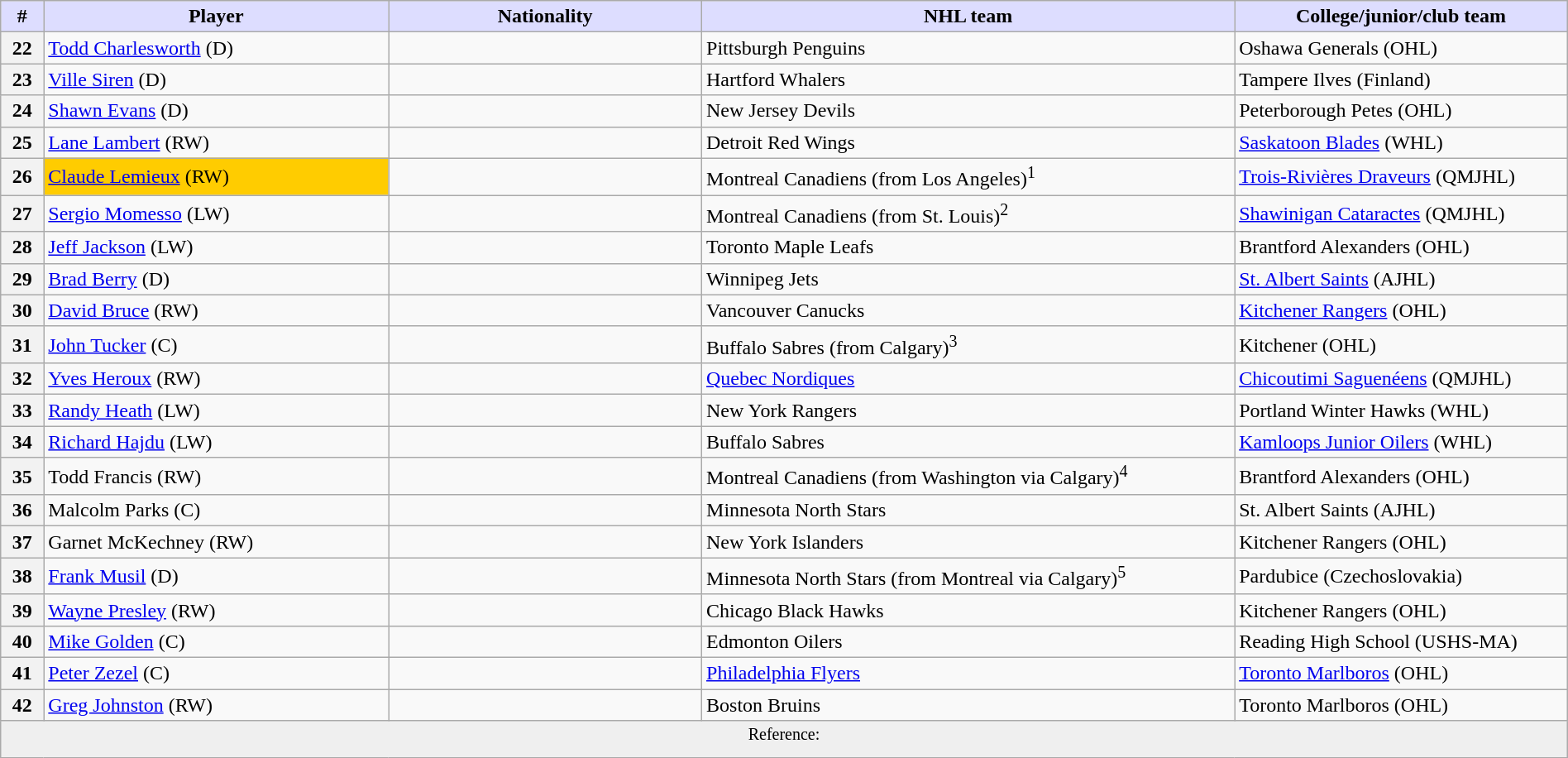<table class="wikitable" style="width: 100%">
<tr>
<th style="background:#ddf; width:2.75%;">#</th>
<th style="background:#ddf; width:22.0%;">Player</th>
<th style="background:#ddf; width:20.0%;">Nationality</th>
<th style="background:#ddf; width:34.0%;">NHL team</th>
<th style="background:#ddf; width:100.0%;">College/junior/club team</th>
</tr>
<tr>
<th>22</th>
<td><a href='#'>Todd Charlesworth</a> (D)</td>
<td></td>
<td>Pittsburgh Penguins</td>
<td>Oshawa Generals (OHL)</td>
</tr>
<tr>
<th>23</th>
<td><a href='#'>Ville Siren</a> (D)</td>
<td></td>
<td>Hartford Whalers</td>
<td>Tampere Ilves (Finland)</td>
</tr>
<tr>
<th>24</th>
<td><a href='#'>Shawn Evans</a> (D)</td>
<td></td>
<td>New Jersey Devils</td>
<td>Peterborough Petes (OHL)</td>
</tr>
<tr>
<th>25</th>
<td><a href='#'>Lane Lambert</a> (RW)</td>
<td></td>
<td>Detroit Red Wings</td>
<td><a href='#'>Saskatoon Blades</a> (WHL)</td>
</tr>
<tr>
<th>26</th>
<td style="background:#fc0;"><a href='#'>Claude Lemieux</a> (RW)</td>
<td></td>
<td>Montreal Canadiens (from Los Angeles)<sup>1</sup></td>
<td><a href='#'>Trois-Rivières Draveurs</a> (QMJHL)</td>
</tr>
<tr>
<th>27</th>
<td><a href='#'>Sergio Momesso</a> (LW)</td>
<td></td>
<td>Montreal Canadiens (from St. Louis)<sup>2</sup></td>
<td><a href='#'>Shawinigan Cataractes</a> (QMJHL)</td>
</tr>
<tr>
<th>28</th>
<td><a href='#'>Jeff Jackson</a> (LW)</td>
<td></td>
<td>Toronto Maple Leafs</td>
<td>Brantford Alexanders (OHL)</td>
</tr>
<tr>
<th>29</th>
<td><a href='#'>Brad Berry</a> (D)</td>
<td></td>
<td>Winnipeg Jets</td>
<td><a href='#'>St. Albert Saints</a> (AJHL)</td>
</tr>
<tr>
<th>30</th>
<td><a href='#'>David Bruce</a> (RW)</td>
<td></td>
<td>Vancouver Canucks</td>
<td><a href='#'>Kitchener Rangers</a> (OHL)</td>
</tr>
<tr>
<th>31</th>
<td><a href='#'>John Tucker</a> (C)</td>
<td></td>
<td>Buffalo Sabres (from Calgary)<sup>3</sup></td>
<td>Kitchener (OHL)</td>
</tr>
<tr>
<th>32</th>
<td><a href='#'>Yves Heroux</a> (RW)</td>
<td></td>
<td><a href='#'>Quebec Nordiques</a></td>
<td><a href='#'>Chicoutimi Saguenéens</a> (QMJHL)</td>
</tr>
<tr>
<th>33</th>
<td><a href='#'>Randy Heath</a> (LW)</td>
<td></td>
<td>New York Rangers</td>
<td>Portland Winter Hawks (WHL)</td>
</tr>
<tr>
<th>34</th>
<td><a href='#'>Richard Hajdu</a> (LW)</td>
<td></td>
<td>Buffalo Sabres</td>
<td><a href='#'>Kamloops Junior Oilers</a> (WHL)</td>
</tr>
<tr>
<th>35</th>
<td>Todd Francis (RW)</td>
<td></td>
<td>Montreal Canadiens (from Washington via Calgary)<sup>4</sup></td>
<td>Brantford Alexanders (OHL)</td>
</tr>
<tr>
<th>36</th>
<td>Malcolm Parks (C)</td>
<td></td>
<td>Minnesota North Stars</td>
<td>St. Albert Saints (AJHL)</td>
</tr>
<tr>
<th>37</th>
<td>Garnet McKechney (RW)</td>
<td></td>
<td>New York Islanders</td>
<td>Kitchener Rangers (OHL)</td>
</tr>
<tr>
<th>38</th>
<td><a href='#'>Frank Musil</a> (D)</td>
<td></td>
<td>Minnesota North Stars (from Montreal via Calgary)<sup>5</sup></td>
<td>Pardubice (Czechoslovakia)</td>
</tr>
<tr>
<th>39</th>
<td><a href='#'>Wayne Presley</a> (RW)</td>
<td></td>
<td>Chicago Black Hawks</td>
<td>Kitchener Rangers (OHL)</td>
</tr>
<tr>
<th>40</th>
<td><a href='#'>Mike Golden</a> (C)</td>
<td></td>
<td>Edmonton Oilers</td>
<td>Reading High School (USHS-MA)</td>
</tr>
<tr>
<th>41</th>
<td><a href='#'>Peter Zezel</a> (C)</td>
<td></td>
<td><a href='#'>Philadelphia Flyers</a></td>
<td><a href='#'>Toronto Marlboros</a> (OHL)</td>
</tr>
<tr>
<th>42</th>
<td><a href='#'>Greg Johnston</a> (RW)</td>
<td></td>
<td>Boston Bruins</td>
<td>Toronto Marlboros (OHL)</td>
</tr>
<tr>
<td colspan="6" style="text-align:center; background:#efefef;"><sup>Reference:  </sup></td>
</tr>
</table>
